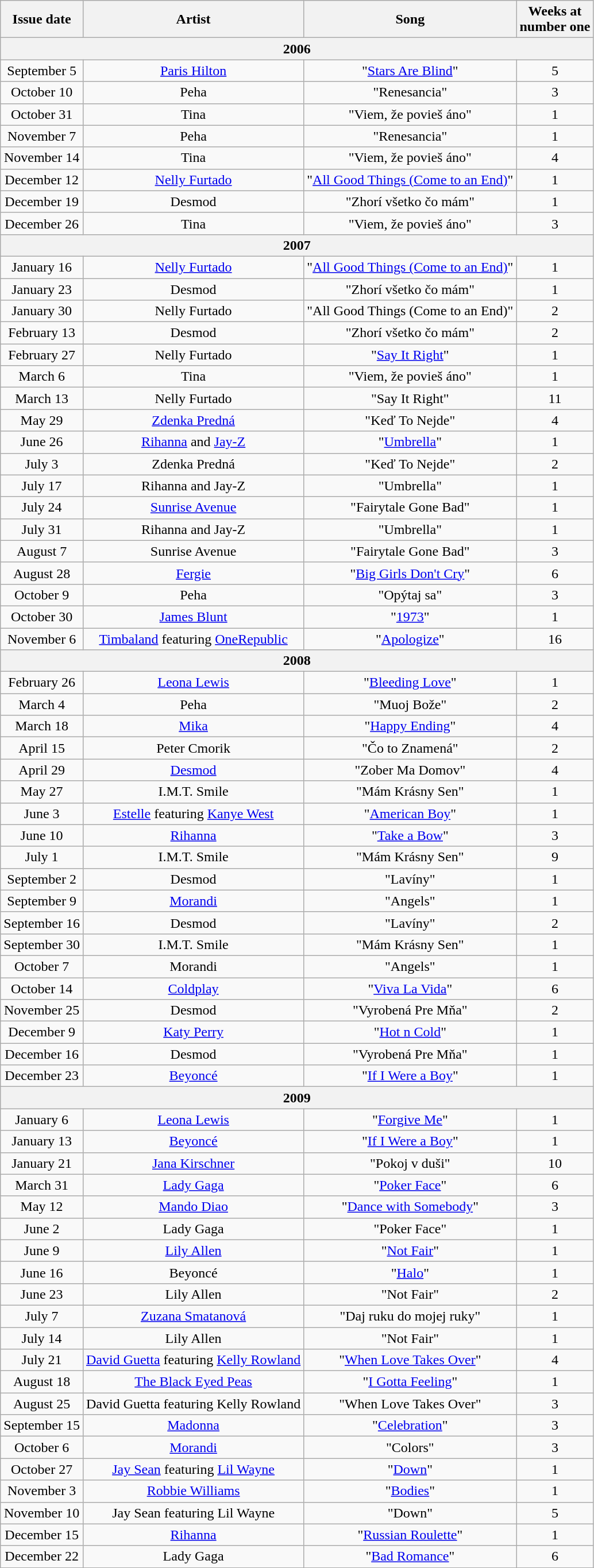<table class="wikitable" style="text-align:center;">
<tr>
<th scope="col">Issue date</th>
<th scope="col">Artist</th>
<th scope="col">Song</th>
<th scope="col">Weeks at<br>number one</th>
</tr>
<tr>
<th colspan=4>2006</th>
</tr>
<tr>
<td>September 5</td>
<td><a href='#'>Paris Hilton</a></td>
<td>"<a href='#'>Stars Are Blind</a>"</td>
<td>5</td>
</tr>
<tr>
<td>October 10</td>
<td>Peha</td>
<td>"Renesancia"</td>
<td>3</td>
</tr>
<tr>
<td>October 31</td>
<td>Tina</td>
<td>"Viem, že povieš áno"</td>
<td>1</td>
</tr>
<tr>
<td>November 7</td>
<td>Peha</td>
<td>"Renesancia"</td>
<td>1</td>
</tr>
<tr>
<td>November 14</td>
<td>Tina</td>
<td>"Viem, že povieš áno"</td>
<td>4</td>
</tr>
<tr>
<td>December 12</td>
<td><a href='#'>Nelly Furtado</a></td>
<td>"<a href='#'>All Good Things (Come to an End)</a>"</td>
<td>1</td>
</tr>
<tr>
<td>December 19</td>
<td>Desmod</td>
<td>"Zhorí všetko čo mám"</td>
<td>1</td>
</tr>
<tr>
<td>December 26</td>
<td>Tina</td>
<td>"Viem, že povieš áno"</td>
<td>3</td>
</tr>
<tr>
<th colspan=4>2007</th>
</tr>
<tr>
<td>January 16</td>
<td><a href='#'>Nelly Furtado</a></td>
<td>"<a href='#'>All Good Things (Come to an End)</a>"</td>
<td>1</td>
</tr>
<tr>
<td>January 23</td>
<td>Desmod</td>
<td>"Zhorí všetko čo mám"</td>
<td>1</td>
</tr>
<tr>
<td>January 30</td>
<td>Nelly Furtado</td>
<td>"All Good Things (Come to an End)"</td>
<td>2</td>
</tr>
<tr>
<td>February 13</td>
<td>Desmod</td>
<td>"Zhorí všetko čo mám"</td>
<td>2</td>
</tr>
<tr>
<td>February 27</td>
<td>Nelly Furtado</td>
<td>"<a href='#'>Say It Right</a>"</td>
<td>1</td>
</tr>
<tr>
<td>March 6</td>
<td>Tina</td>
<td>"Viem, že povieš áno"</td>
<td>1</td>
</tr>
<tr>
<td>March 13</td>
<td>Nelly Furtado</td>
<td>"Say It Right"</td>
<td>11</td>
</tr>
<tr>
<td>May 29</td>
<td><a href='#'>Zdenka Predná</a></td>
<td>"Keď To Nejde"</td>
<td>4</td>
</tr>
<tr>
<td>June 26</td>
<td><a href='#'>Rihanna</a> and <a href='#'>Jay-Z</a></td>
<td>"<a href='#'>Umbrella</a>"</td>
<td>1</td>
</tr>
<tr>
<td>July 3</td>
<td>Zdenka Predná</td>
<td>"Keď To Nejde"</td>
<td>2</td>
</tr>
<tr>
<td>July 17</td>
<td>Rihanna and Jay-Z</td>
<td>"Umbrella"</td>
<td>1</td>
</tr>
<tr>
<td>July 24</td>
<td><a href='#'>Sunrise Avenue</a></td>
<td>"Fairytale Gone Bad"</td>
<td>1</td>
</tr>
<tr>
<td>July 31</td>
<td>Rihanna and Jay-Z</td>
<td>"Umbrella"</td>
<td>1</td>
</tr>
<tr>
<td>August 7</td>
<td>Sunrise Avenue</td>
<td>"Fairytale Gone Bad"</td>
<td>3</td>
</tr>
<tr>
<td>August 28</td>
<td><a href='#'>Fergie</a></td>
<td>"<a href='#'>Big Girls Don't Cry</a>"</td>
<td>6</td>
</tr>
<tr>
<td>October 9</td>
<td>Peha</td>
<td>"Opýtaj sa"</td>
<td>3</td>
</tr>
<tr>
<td>October 30</td>
<td><a href='#'>James Blunt</a></td>
<td>"<a href='#'>1973</a>"</td>
<td>1</td>
</tr>
<tr>
<td>November 6</td>
<td><a href='#'>Timbaland</a> featuring <a href='#'>OneRepublic</a></td>
<td>"<a href='#'>Apologize</a>"</td>
<td>16</td>
</tr>
<tr>
<th colspan=4>2008</th>
</tr>
<tr>
<td>February 26</td>
<td><a href='#'>Leona Lewis</a></td>
<td>"<a href='#'>Bleeding Love</a>"</td>
<td>1</td>
</tr>
<tr>
<td>March 4</td>
<td>Peha</td>
<td>"Muoj Bože"</td>
<td>2</td>
</tr>
<tr>
<td>March 18</td>
<td><a href='#'>Mika</a></td>
<td>"<a href='#'>Happy Ending</a>"</td>
<td>4</td>
</tr>
<tr>
<td>April 15</td>
<td>Peter Cmorik</td>
<td>"Čo to Znamená"</td>
<td>2</td>
</tr>
<tr>
<td>April 29</td>
<td><a href='#'>Desmod</a></td>
<td>"Zober Ma Domov"</td>
<td>4</td>
</tr>
<tr>
<td>May 27</td>
<td>I.M.T. Smile</td>
<td>"Mám Krásny Sen"</td>
<td>1</td>
</tr>
<tr>
<td>June 3</td>
<td><a href='#'>Estelle</a> featuring <a href='#'>Kanye West</a></td>
<td>"<a href='#'>American Boy</a>"</td>
<td>1</td>
</tr>
<tr>
<td>June 10</td>
<td><a href='#'>Rihanna</a></td>
<td>"<a href='#'>Take a Bow</a>"</td>
<td>3</td>
</tr>
<tr>
<td>July 1</td>
<td>I.M.T. Smile</td>
<td>"Mám Krásny Sen"</td>
<td>9</td>
</tr>
<tr>
<td>September 2</td>
<td>Desmod</td>
<td>"Lavíny"</td>
<td>1</td>
</tr>
<tr>
<td>September 9</td>
<td><a href='#'>Morandi</a></td>
<td>"Angels"</td>
<td>1</td>
</tr>
<tr>
<td>September 16</td>
<td>Desmod</td>
<td>"Lavíny"</td>
<td>2</td>
</tr>
<tr>
<td>September 30</td>
<td>I.M.T. Smile</td>
<td>"Mám Krásny Sen"</td>
<td>1</td>
</tr>
<tr>
<td>October 7</td>
<td>Morandi</td>
<td>"Angels"</td>
<td>1</td>
</tr>
<tr>
<td>October 14</td>
<td><a href='#'>Coldplay</a></td>
<td>"<a href='#'>Viva La Vida</a>"</td>
<td>6</td>
</tr>
<tr>
<td>November 25</td>
<td>Desmod</td>
<td>"Vyrobená Pre Mňa"</td>
<td>2</td>
</tr>
<tr>
<td>December 9</td>
<td><a href='#'>Katy Perry</a></td>
<td>"<a href='#'>Hot n Cold</a>"</td>
<td>1</td>
</tr>
<tr>
<td>December 16</td>
<td>Desmod</td>
<td>"Vyrobená Pre Mňa"</td>
<td>1</td>
</tr>
<tr>
<td>December 23</td>
<td><a href='#'>Beyoncé</a></td>
<td>"<a href='#'>If I Were a Boy</a>"</td>
<td>1</td>
</tr>
<tr>
<th colspan=4>2009</th>
</tr>
<tr>
<td>January 6</td>
<td><a href='#'>Leona Lewis</a></td>
<td>"<a href='#'>Forgive Me</a>"</td>
<td>1</td>
</tr>
<tr>
<td>January 13</td>
<td><a href='#'>Beyoncé</a></td>
<td>"<a href='#'>If I Were a Boy</a>"</td>
<td>1</td>
</tr>
<tr>
<td>January 21</td>
<td><a href='#'>Jana Kirschner</a></td>
<td>"Pokoj v duši"</td>
<td>10</td>
</tr>
<tr>
<td>March 31</td>
<td><a href='#'>Lady Gaga</a></td>
<td>"<a href='#'>Poker Face</a>"</td>
<td>6</td>
</tr>
<tr>
<td>May 12</td>
<td><a href='#'>Mando Diao</a></td>
<td>"<a href='#'>Dance with Somebody</a>"</td>
<td>3</td>
</tr>
<tr>
<td>June 2</td>
<td>Lady Gaga</td>
<td>"Poker Face"</td>
<td>1</td>
</tr>
<tr>
<td>June 9</td>
<td><a href='#'>Lily Allen</a></td>
<td>"<a href='#'>Not Fair</a>"</td>
<td>1</td>
</tr>
<tr>
<td>June 16</td>
<td>Beyoncé</td>
<td>"<a href='#'>Halo</a>"</td>
<td>1</td>
</tr>
<tr>
<td>June 23</td>
<td>Lily Allen</td>
<td>"Not Fair"</td>
<td>2</td>
</tr>
<tr>
<td>July 7</td>
<td><a href='#'>Zuzana Smatanová</a></td>
<td>"Daj ruku do mojej ruky"</td>
<td>1</td>
</tr>
<tr>
<td>July 14</td>
<td>Lily Allen</td>
<td>"Not Fair"</td>
<td>1</td>
</tr>
<tr>
<td>July 21</td>
<td><a href='#'>David Guetta</a> featuring <a href='#'>Kelly Rowland</a></td>
<td>"<a href='#'>When Love Takes Over</a>"</td>
<td>4</td>
</tr>
<tr>
<td>August 18</td>
<td><a href='#'>The Black Eyed Peas</a></td>
<td>"<a href='#'>I Gotta Feeling</a>"</td>
<td>1</td>
</tr>
<tr>
<td>August 25</td>
<td>David Guetta featuring Kelly Rowland</td>
<td>"When Love Takes Over"</td>
<td>3</td>
</tr>
<tr>
<td>September 15</td>
<td><a href='#'>Madonna</a></td>
<td>"<a href='#'>Celebration</a>"</td>
<td>3</td>
</tr>
<tr>
<td>October 6</td>
<td><a href='#'>Morandi</a></td>
<td>"Colors"</td>
<td>3</td>
</tr>
<tr>
<td>October 27</td>
<td><a href='#'>Jay Sean</a> featuring <a href='#'>Lil Wayne</a></td>
<td>"<a href='#'>Down</a>"</td>
<td>1</td>
</tr>
<tr>
<td>November 3</td>
<td><a href='#'>Robbie Williams</a></td>
<td>"<a href='#'>Bodies</a>"</td>
<td>1</td>
</tr>
<tr>
<td>November 10</td>
<td>Jay Sean featuring Lil Wayne</td>
<td>"Down"</td>
<td>5</td>
</tr>
<tr>
<td>December 15</td>
<td><a href='#'>Rihanna</a></td>
<td>"<a href='#'>Russian Roulette</a>"</td>
<td>1</td>
</tr>
<tr>
<td>December 22</td>
<td>Lady Gaga</td>
<td>"<a href='#'>Bad Romance</a>"</td>
<td>6</td>
</tr>
<tr>
</tr>
</table>
